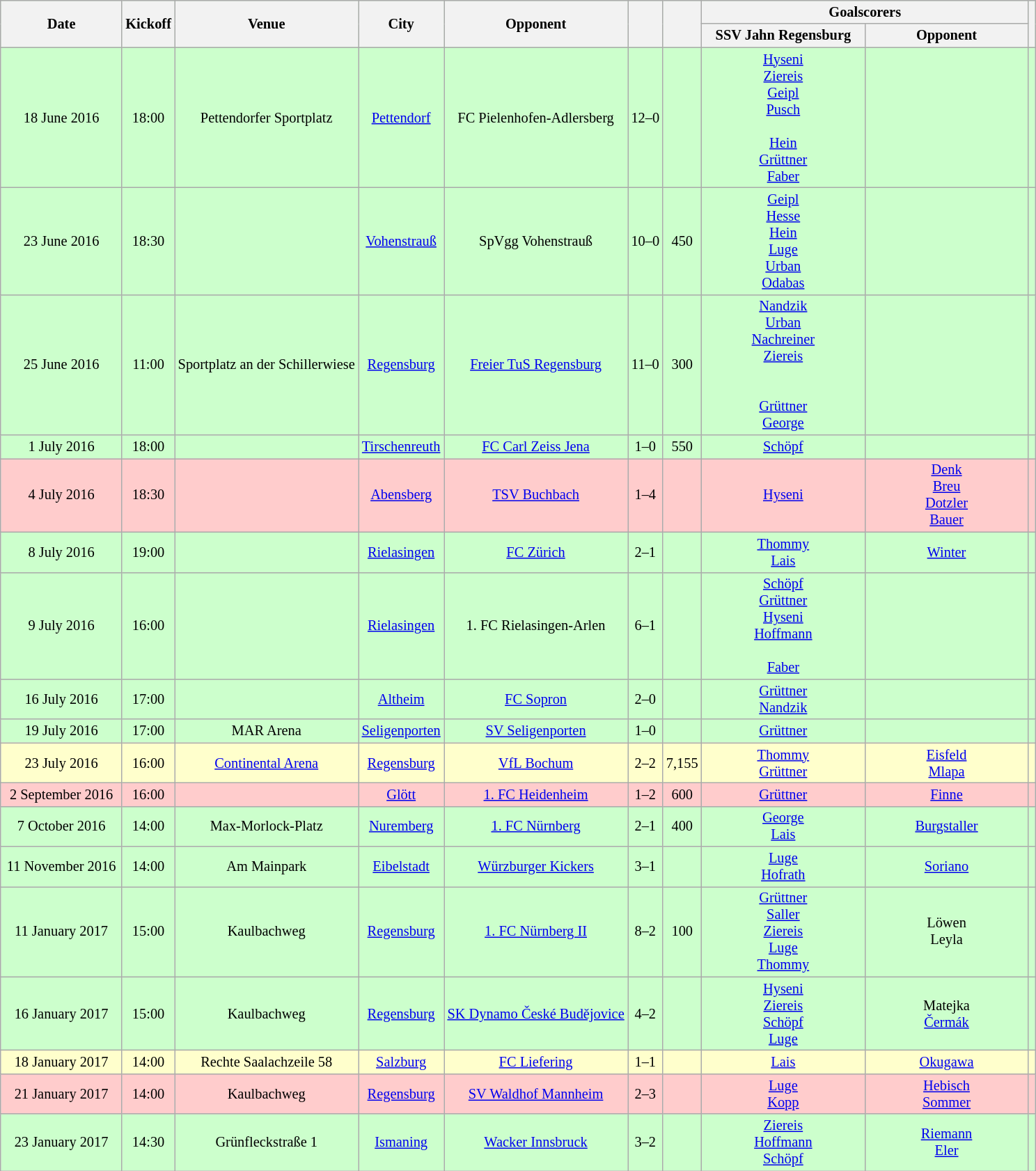<table class="wikitable" Style="text-align: center;font-size:85%">
<tr style="background:#CCFFCC;">
<th rowspan="2" style="width:110px">Date</th>
<th rowspan="2">Kickoff</th>
<th rowspan="2">Venue</th>
<th rowspan="2">City</th>
<th rowspan="2">Opponent</th>
<th rowspan="2"></th>
<th rowspan="2"></th>
<th colspan="2">Goalscorers</th>
<th rowspan="2"></th>
</tr>
<tr>
<th style="width:150px">SSV Jahn Regensburg</th>
<th style="width:150px">Opponent</th>
</tr>
<tr style="background:#CCFFCC;">
<td>18 June 2016</td>
<td>18:00</td>
<td>Pettendorfer Sportplatz</td>
<td><a href='#'>Pettendorf</a></td>
<td>FC Pielenhofen-Adlersberg</td>
<td>12–0</td>
<td></td>
<td><a href='#'>Hyseni</a> <br> <a href='#'>Ziereis</a> <br> <a href='#'>Geipl</a> <br> <a href='#'>Pusch</a> <br>  <br> <a href='#'>Hein</a> <br> <a href='#'>Grüttner</a> <br> <a href='#'>Faber</a> </td>
<td></td>
<td></td>
</tr>
<tr style="background:#CCFFCC;">
<td>23 June 2016</td>
<td>18:30</td>
<td></td>
<td><a href='#'>Vohenstrauß</a></td>
<td>SpVgg Vohenstrauß</td>
<td>10–0</td>
<td>450</td>
<td><a href='#'>Geipl</a> <br> <a href='#'>Hesse</a> <br> <a href='#'>Hein</a> <br> <a href='#'>Luge</a> <br> <a href='#'>Urban</a> <br> <a href='#'>Odabas</a> </td>
<td></td>
<td></td>
</tr>
<tr style="background:#CCFFCC;">
<td>25 June 2016</td>
<td>11:00</td>
<td>Sportplatz an der Schillerwiese</td>
<td><a href='#'>Regensburg</a></td>
<td><a href='#'>Freier TuS Regensburg</a></td>
<td>11–0</td>
<td>300</td>
<td><a href='#'>Nandzik</a> <br> <a href='#'>Urban</a> <br> <a href='#'>Nachreiner</a> <br> <a href='#'>Ziereis</a> <br> <br> <br> <a href='#'>Grüttner</a> <br> <a href='#'>George</a> </td>
<td></td>
<td></td>
</tr>
<tr style="background:#CCFFCC;">
<td>1 July 2016</td>
<td>18:00</td>
<td></td>
<td><a href='#'>Tirschenreuth</a></td>
<td><a href='#'>FC Carl Zeiss Jena</a></td>
<td>1–0</td>
<td>550</td>
<td><a href='#'>Schöpf</a> </td>
<td></td>
<td></td>
</tr>
<tr style="background:#FFCCCC;">
<td>4 July 2016</td>
<td>18:30</td>
<td></td>
<td><a href='#'>Abensberg</a></td>
<td><a href='#'>TSV Buchbach</a></td>
<td>1–4</td>
<td></td>
<td><a href='#'>Hyseni</a> </td>
<td><a href='#'>Denk</a> <br> <a href='#'>Breu</a> <br> <a href='#'>Dotzler</a> <br> <a href='#'>Bauer</a> </td>
<td></td>
</tr>
<tr style="background:#CCFFCC;">
<td>8 July 2016</td>
<td>19:00</td>
<td></td>
<td><a href='#'>Rielasingen</a></td>
<td><a href='#'>FC Zürich</a></td>
<td>2–1</td>
<td></td>
<td><a href='#'>Thommy</a> <br> <a href='#'>Lais</a> </td>
<td><a href='#'>Winter</a> </td>
<td></td>
</tr>
<tr style="background:#CCFFCC;">
<td>9 July 2016</td>
<td>16:00</td>
<td></td>
<td><a href='#'>Rielasingen</a></td>
<td>1. FC Rielasingen-Arlen</td>
<td>6–1</td>
<td></td>
<td><a href='#'>Schöpf</a> <br> <a href='#'>Grüttner</a> <br> <a href='#'>Hyseni</a> <br> <a href='#'>Hoffmann</a> <br> <br> <a href='#'>Faber</a> </td>
<td></td>
<td></td>
</tr>
<tr style="background:#CCFFCC;">
<td>16 July 2016</td>
<td>17:00</td>
<td></td>
<td><a href='#'>Altheim</a></td>
<td><a href='#'>FC Sopron</a></td>
<td>2–0</td>
<td></td>
<td><a href='#'>Grüttner</a> <br> <a href='#'>Nandzik</a> </td>
<td></td>
<td></td>
</tr>
<tr style="background:#CCFFCC;">
<td>19 July 2016</td>
<td>17:00</td>
<td>MAR Arena</td>
<td><a href='#'>Seligenporten</a></td>
<td><a href='#'>SV Seligenporten</a></td>
<td>1–0</td>
<td></td>
<td><a href='#'>Grüttner</a> </td>
<td></td>
<td></td>
</tr>
<tr style="background:#FFFFCC;">
<td>23 July 2016</td>
<td>16:00</td>
<td><a href='#'>Continental Arena</a></td>
<td><a href='#'>Regensburg</a></td>
<td><a href='#'>VfL Bochum</a></td>
<td>2–2</td>
<td>7,155</td>
<td><a href='#'>Thommy</a> <br> <a href='#'>Grüttner</a> </td>
<td><a href='#'>Eisfeld</a> <br> <a href='#'>Mlapa</a> </td>
<td></td>
</tr>
<tr style="background:#FFCCCC;">
<td>2 September 2016</td>
<td>16:00</td>
<td></td>
<td><a href='#'>Glött</a></td>
<td><a href='#'>1. FC Heidenheim</a></td>
<td>1–2</td>
<td>600</td>
<td><a href='#'>Grüttner</a> </td>
<td><a href='#'>Finne</a> </td>
<td></td>
</tr>
<tr style="background:#CCFFCC;">
<td>7 October 2016</td>
<td>14:00</td>
<td>Max-Morlock-Platz</td>
<td><a href='#'>Nuremberg</a></td>
<td><a href='#'>1. FC Nürnberg</a></td>
<td>2–1</td>
<td>400</td>
<td><a href='#'>George</a> <br> <a href='#'>Lais</a> </td>
<td><a href='#'>Burgstaller</a> </td>
<td></td>
</tr>
<tr style="background:#CCFFCC;">
<td>11 November 2016</td>
<td>14:00</td>
<td>Am Mainpark</td>
<td><a href='#'>Eibelstadt</a></td>
<td><a href='#'>Würzburger Kickers</a></td>
<td>3–1</td>
<td></td>
<td><a href='#'>Luge</a> <br> <a href='#'>Hofrath</a> </td>
<td><a href='#'>Soriano</a> </td>
<td></td>
</tr>
<tr style="background:#CCFFCC;">
<td>11 January 2017</td>
<td>15:00</td>
<td>Kaulbachweg</td>
<td><a href='#'>Regensburg</a></td>
<td><a href='#'>1. FC Nürnberg II</a></td>
<td>8–2</td>
<td>100</td>
<td><a href='#'>Grüttner</a> <br> <a href='#'>Saller</a> <br> <a href='#'>Ziereis</a> <br> <a href='#'>Luge</a> <br> <a href='#'>Thommy</a> </td>
<td>Löwen <br> Leyla </td>
<td></td>
</tr>
<tr style="background:#CCFFCC;">
<td>16 January 2017</td>
<td>15:00</td>
<td>Kaulbachweg</td>
<td><a href='#'>Regensburg</a></td>
<td><a href='#'>SK Dynamo České Budějovice</a></td>
<td>4–2</td>
<td></td>
<td><a href='#'>Hyseni</a> <br> <a href='#'>Ziereis</a> <br> <a href='#'>Schöpf</a> <br> <a href='#'>Luge</a> </td>
<td>Matejka <br> <a href='#'>Čermák</a> </td>
<td></td>
</tr>
<tr style="background:#FFFFCC;">
<td>18 January 2017</td>
<td>14:00</td>
<td>Rechte Saalachzeile 58</td>
<td><a href='#'>Salzburg</a></td>
<td><a href='#'>FC Liefering</a></td>
<td>1–1</td>
<td></td>
<td><a href='#'>Lais</a> </td>
<td><a href='#'>Okugawa</a> </td>
<td></td>
</tr>
<tr style="background:#FFCCCC;">
<td>21 January 2017</td>
<td>14:00</td>
<td>Kaulbachweg</td>
<td><a href='#'>Regensburg</a></td>
<td><a href='#'>SV Waldhof Mannheim</a></td>
<td>2–3</td>
<td></td>
<td><a href='#'>Luge</a> <br> <a href='#'>Kopp</a> </td>
<td><a href='#'>Hebisch</a> <br> <a href='#'>Sommer</a> </td>
<td></td>
</tr>
<tr style="background:#CCFFCC;">
<td>23 January 2017</td>
<td>14:30</td>
<td>Grünfleckstraße 1</td>
<td><a href='#'>Ismaning</a></td>
<td><a href='#'>Wacker Innsbruck</a></td>
<td>3–2</td>
<td></td>
<td><a href='#'>Ziereis</a> <br> <a href='#'>Hoffmann</a> <br> <a href='#'>Schöpf</a> </td>
<td><a href='#'>Riemann</a> <br> <a href='#'>Eler</a> </td>
<td></td>
</tr>
</table>
